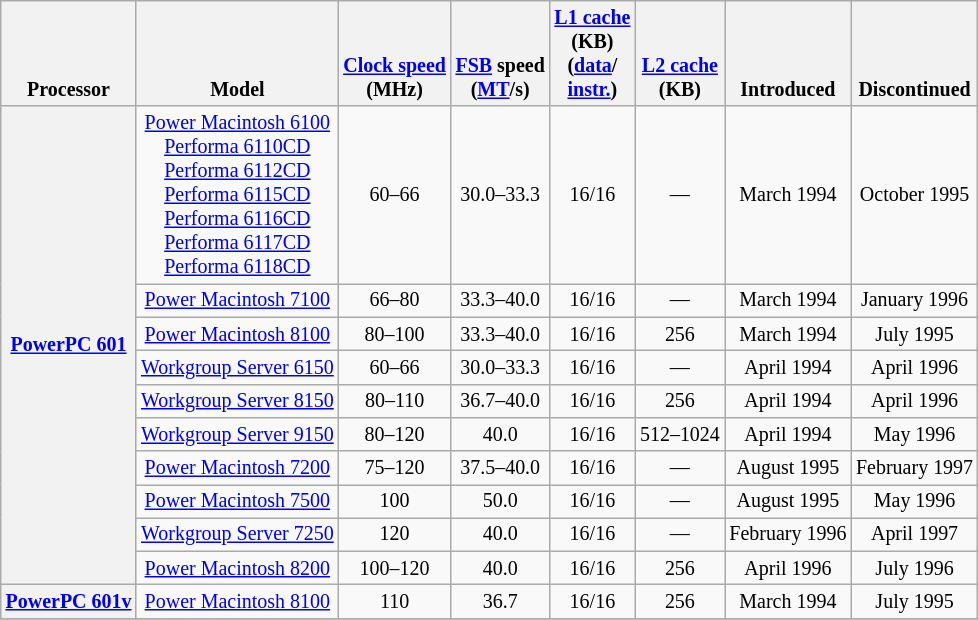<table class="wikitable sortable" style="font-size:smaller; text-align:center">
<tr valign=bottom>
<th>Processor</th>
<th>Model</th>
<th><a href='#'>Clock speed</a><br>(MHz)</th>
<th><a href='#'>FSB</a> speed<br>(<a href='#'>MT</a>/s)</th>
<th><a href='#'>L1 cache</a><br>(KB)<br>(<a href='#'>data</a>/<br><a href='#'>instr.</a>)</th>
<th><a href='#'>L2 cache</a><br>(KB)</th>
<th>Introduced</th>
<th>Discontinued</th>
</tr>
<tr>
<th rowspan=10><a href='#'>PowerPC 601</a></th>
<td nowrap><a href='#'>Power Macintosh 6100</a><br><a href='#'>Performa 6110CD</a><br><a href='#'>Performa 6112CD</a><br><a href='#'>Performa 6115CD</a><br><a href='#'>Performa 6116CD</a><br><a href='#'>Performa 6117CD</a><br><a href='#'>Performa 6118CD</a></td>
<td>60–66</td>
<td>30.0–33.3</td>
<td>16/16</td>
<td>—</td>
<td>March 1994</td>
<td>October 1995</td>
</tr>
<tr>
<td nowrap><a href='#'>Power Macintosh 7100</a></td>
<td>66–80</td>
<td>33.3–40.0</td>
<td>16/16</td>
<td>—</td>
<td>March 1994</td>
<td>January 1996</td>
</tr>
<tr>
<td nowrap><a href='#'>Power Macintosh 8100</a></td>
<td>80–100</td>
<td>33.3–40.0</td>
<td>16/16</td>
<td>256</td>
<td>March 1994</td>
<td>July 1995</td>
</tr>
<tr>
<td nowrap><a href='#'>Workgroup Server 6150</a></td>
<td>60–66</td>
<td>30.0–33.3</td>
<td>16/16</td>
<td>—</td>
<td>April 1994</td>
<td>April 1996</td>
</tr>
<tr>
<td nowrap><a href='#'>Workgroup Server 8150</a></td>
<td>80–110</td>
<td>36.7–40.0</td>
<td>16/16</td>
<td>256</td>
<td>April 1994</td>
<td>April 1996</td>
</tr>
<tr>
<td nowrap><a href='#'>Workgroup Server 9150</a></td>
<td>80–120</td>
<td>40.0</td>
<td>16/16</td>
<td>512–1024</td>
<td>April 1994</td>
<td>May 1996</td>
</tr>
<tr>
<td nowrap><a href='#'>Power Macintosh 7200</a></td>
<td>75–120</td>
<td>37.5–40.0</td>
<td>16/16</td>
<td>—</td>
<td>August 1995</td>
<td>February 1997</td>
</tr>
<tr>
<td nowrap><a href='#'>Power Macintosh 7500</a></td>
<td>100</td>
<td>50.0</td>
<td>16/16</td>
<td>—</td>
<td>August 1995</td>
<td>May 1996</td>
</tr>
<tr>
<td nowrap><a href='#'>Workgroup Server 7250</a></td>
<td>120</td>
<td>40.0</td>
<td>16/16</td>
<td>—</td>
<td>February 1996</td>
<td>April 1997</td>
</tr>
<tr>
<td nowrap><a href='#'>Power Macintosh 8200</a></td>
<td>100–120</td>
<td>40.0</td>
<td>16/16</td>
<td>256</td>
<td>April 1996</td>
<td>July 1996</td>
</tr>
<tr>
<th><a href='#'>PowerPC 601v</a></th>
<td nowrap><a href='#'>Power Macintosh 8100</a></td>
<td>110</td>
<td>36.7</td>
<td>16/16</td>
<td>256</td>
<td>March 1994</td>
<td>July 1995</td>
</tr>
<tr>
</tr>
</table>
